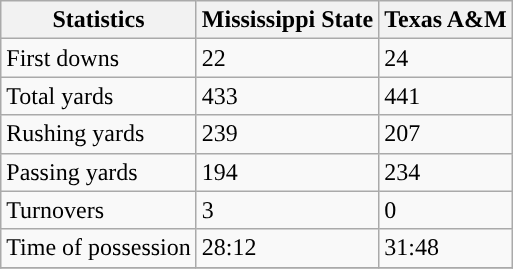<table class="wikitable" style="float: left;">
<tr>
<th>Statistics</th>
<th>Mississippi State</th>
<th>Texas A&M</th>
</tr>
<tr>
<td>First downs</td>
<td>22</td>
<td>24</td>
</tr>
<tr>
<td>Total yards</td>
<td>433</td>
<td>441</td>
</tr>
<tr>
<td>Rushing yards</td>
<td>239</td>
<td>207</td>
</tr>
<tr>
<td>Passing yards</td>
<td>194</td>
<td>234</td>
</tr>
<tr>
<td>Turnovers</td>
<td>3</td>
<td>0</td>
</tr>
<tr>
<td>Time of possession</td>
<td>28:12</td>
<td>31:48</td>
</tr>
<tr>
</tr>
</table>
